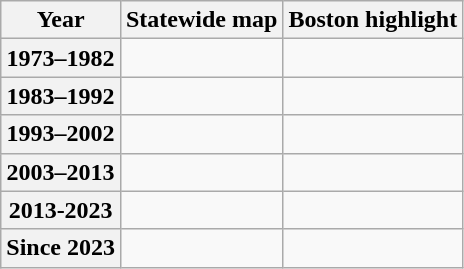<table class=wikitable>
<tr>
<th>Year</th>
<th>Statewide map</th>
<th>Boston highlight</th>
</tr>
<tr>
<th>1973–1982</th>
<td></td>
<td></td>
</tr>
<tr>
<th>1983–1992</th>
<td></td>
<td></td>
</tr>
<tr>
<th>1993–2002</th>
<td></td>
<td></td>
</tr>
<tr>
<th>2003–2013</th>
<td></td>
<td></td>
</tr>
<tr>
<th>2013-2023</th>
<td></td>
<td></td>
</tr>
<tr>
<th>Since 2023</th>
<td></td>
</tr>
</table>
